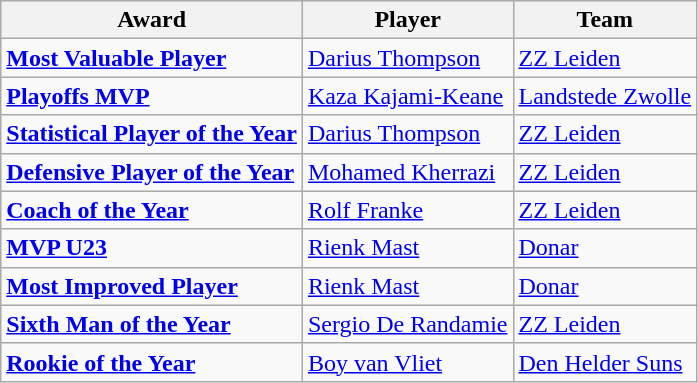<table class="wikitable sortable">
<tr>
<th>Award</th>
<th>Player</th>
<th>Team</th>
</tr>
<tr>
<td><strong><a href='#'>Most Valuable Player</a></strong></td>
<td> <a href='#'>Darius Thompson</a></td>
<td><a href='#'>ZZ Leiden</a></td>
</tr>
<tr>
<td><strong><a href='#'>Playoffs MVP</a></strong></td>
<td> <a href='#'>Kaza Kajami-Keane</a></td>
<td><a href='#'>Landstede Zwolle</a></td>
</tr>
<tr>
<td><strong><a href='#'>Statistical Player of the Year</a></strong></td>
<td> <a href='#'>Darius Thompson</a></td>
<td><a href='#'>ZZ Leiden</a></td>
</tr>
<tr>
<td><strong><a href='#'>Defensive Player of the Year</a></strong></td>
<td> <a href='#'>Mohamed Kherrazi</a></td>
<td><a href='#'>ZZ Leiden</a></td>
</tr>
<tr>
<td><strong><a href='#'>Coach of the Year</a></strong></td>
<td> <a href='#'>Rolf Franke</a></td>
<td><a href='#'>ZZ Leiden</a></td>
</tr>
<tr>
<td><strong><a href='#'>MVP U23</a></strong></td>
<td> <a href='#'>Rienk Mast</a></td>
<td><a href='#'>Donar</a></td>
</tr>
<tr>
<td><strong><a href='#'>Most Improved Player</a></strong></td>
<td> <a href='#'>Rienk Mast</a></td>
<td><a href='#'>Donar</a></td>
</tr>
<tr>
<td><strong><a href='#'>Sixth Man of the Year</a></strong></td>
<td> <a href='#'>Sergio De Randamie</a></td>
<td><a href='#'>ZZ Leiden</a></td>
</tr>
<tr>
<td><strong><a href='#'>Rookie of the Year</a></strong></td>
<td> <a href='#'>Boy van Vliet</a></td>
<td><a href='#'>Den Helder Suns</a></td>
</tr>
</table>
